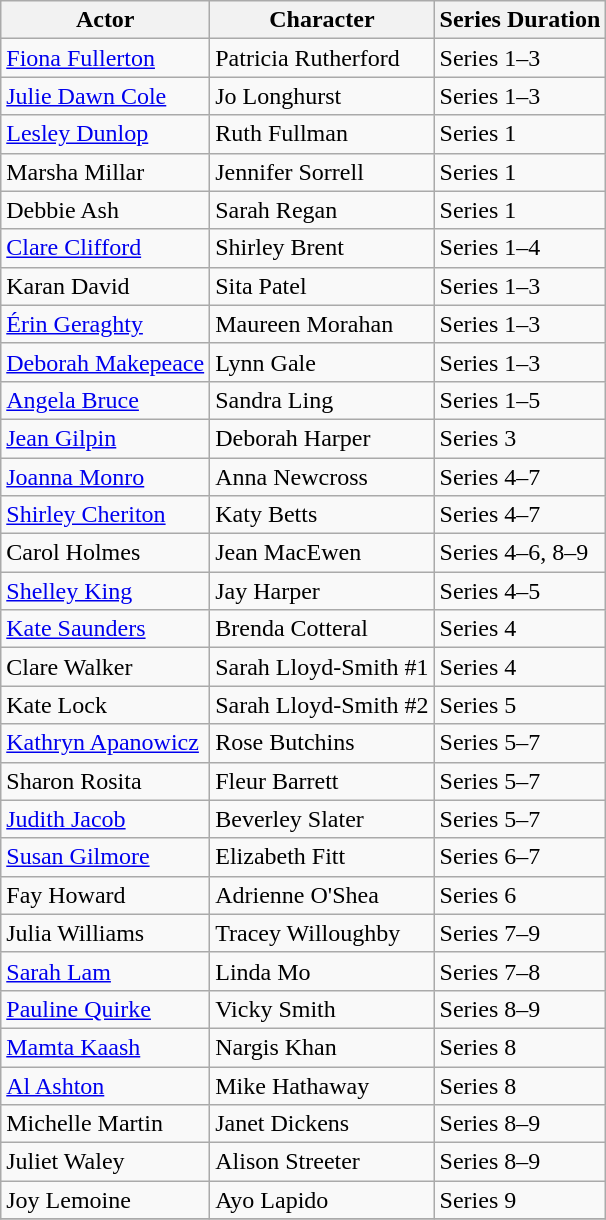<table class="wikitable">
<tr>
<th scope="col">Actor</th>
<th scope="col">Character</th>
<th scope="col">Series Duration</th>
</tr>
<tr>
<td><a href='#'>Fiona Fullerton</a></td>
<td>Patricia Rutherford</td>
<td>Series 1–3</td>
</tr>
<tr>
<td><a href='#'>Julie Dawn Cole</a></td>
<td>Jo Longhurst</td>
<td>Series 1–3</td>
</tr>
<tr>
<td><a href='#'>Lesley Dunlop</a></td>
<td>Ruth Fullman</td>
<td>Series 1</td>
</tr>
<tr>
<td>Marsha Millar</td>
<td>Jennifer Sorrell</td>
<td>Series 1</td>
</tr>
<tr>
<td>Debbie Ash</td>
<td>Sarah Regan</td>
<td>Series 1</td>
</tr>
<tr>
<td><a href='#'>Clare Clifford</a></td>
<td>Shirley Brent</td>
<td>Series 1–4</td>
</tr>
<tr>
<td>Karan David</td>
<td>Sita Patel</td>
<td>Series 1–3</td>
</tr>
<tr>
<td><a href='#'>Érin Geraghty</a></td>
<td>Maureen Morahan</td>
<td>Series 1–3</td>
</tr>
<tr>
<td><a href='#'>Deborah Makepeace</a></td>
<td>Lynn Gale</td>
<td>Series 1–3</td>
</tr>
<tr>
<td><a href='#'>Angela Bruce</a></td>
<td>Sandra Ling</td>
<td>Series 1–5</td>
</tr>
<tr>
<td><a href='#'>Jean Gilpin</a></td>
<td>Deborah Harper</td>
<td>Series 3</td>
</tr>
<tr>
<td><a href='#'>Joanna Monro</a></td>
<td>Anna Newcross</td>
<td>Series 4–7</td>
</tr>
<tr>
<td><a href='#'>Shirley Cheriton</a></td>
<td>Katy Betts</td>
<td>Series 4–7</td>
</tr>
<tr>
<td>Carol Holmes</td>
<td>Jean MacEwen</td>
<td>Series 4–6, 8–9</td>
</tr>
<tr>
<td><a href='#'>Shelley King</a></td>
<td>Jay Harper</td>
<td>Series 4–5</td>
</tr>
<tr>
<td><a href='#'>Kate Saunders</a></td>
<td>Brenda Cotteral</td>
<td>Series 4</td>
</tr>
<tr>
<td>Clare Walker</td>
<td>Sarah Lloyd-Smith #1</td>
<td>Series 4</td>
</tr>
<tr>
<td>Kate Lock</td>
<td>Sarah Lloyd-Smith #2</td>
<td>Series 5</td>
</tr>
<tr>
<td><a href='#'>Kathryn Apanowicz</a></td>
<td>Rose Butchins</td>
<td>Series 5–7</td>
</tr>
<tr>
<td>Sharon Rosita</td>
<td>Fleur Barrett</td>
<td>Series 5–7</td>
</tr>
<tr>
<td><a href='#'>Judith Jacob</a></td>
<td>Beverley Slater</td>
<td>Series 5–7</td>
</tr>
<tr>
<td><a href='#'>Susan Gilmore</a></td>
<td>Elizabeth Fitt</td>
<td>Series 6–7</td>
</tr>
<tr>
<td>Fay Howard</td>
<td>Adrienne O'Shea</td>
<td>Series 6</td>
</tr>
<tr>
<td>Julia Williams</td>
<td>Tracey Willoughby</td>
<td>Series 7–9</td>
</tr>
<tr>
<td><a href='#'>Sarah Lam</a></td>
<td>Linda Mo</td>
<td>Series 7–8</td>
</tr>
<tr>
<td><a href='#'>Pauline Quirke</a></td>
<td>Vicky Smith</td>
<td>Series 8–9</td>
</tr>
<tr>
<td><a href='#'>Mamta Kaash</a></td>
<td>Nargis Khan</td>
<td>Series 8</td>
</tr>
<tr>
<td><a href='#'>Al Ashton</a></td>
<td>Mike Hathaway</td>
<td>Series 8</td>
</tr>
<tr>
<td>Michelle Martin</td>
<td>Janet Dickens</td>
<td>Series 8–9</td>
</tr>
<tr>
<td>Juliet Waley</td>
<td>Alison Streeter</td>
<td>Series 8–9</td>
</tr>
<tr>
<td>Joy Lemoine</td>
<td>Ayo Lapido</td>
<td>Series 9</td>
</tr>
<tr>
</tr>
</table>
